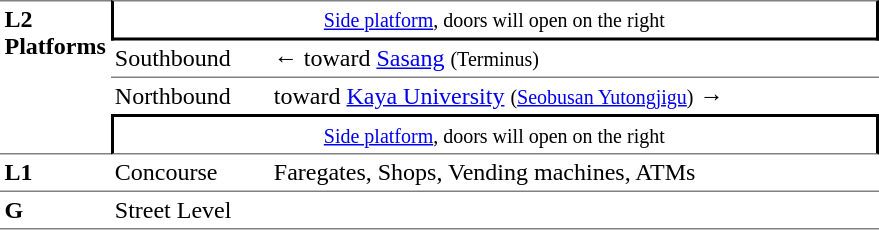<table table border=0 cellspacing=0 cellpadding=3>
<tr>
<td style="border-top:solid 1px gray;border-bottom:solid 1px gray;" rowspan=4 valign=top><strong>L2<br>Platforms</strong></td>
<td style="border-top:solid 1px gray;border-right:solid 2px black;border-left:solid 2px black;border-bottom:solid 2px black;text-align:center;" colspan=2><small><a href='#'>Side platform</a>, doors will open on the right</small></td>
</tr>
<tr>
<td style="border-bottom:solid 1px gray;">Southbound</td>
<td style="border-bottom:solid 1px gray;">←  toward <a href='#'>Sasang</a> <small>(Terminus)</small></td>
</tr>
<tr>
<td>Northbound</td>
<td>  toward <a href='#'>Kaya University</a> <small>(<a href='#'>Seobusan Yutongjigu</a>)</small> →</td>
</tr>
<tr>
<td style="border-top:solid 2px black;border-right:solid 2px black;border-left:solid 2px black;border-bottom:solid 1px gray;text-align:center;" colspan=2><small><a href='#'>Side platform</a>, doors will open on the right</small></td>
</tr>
<tr>
<td style="border-bottom:solid 1px gray;" width=50 valign=top><strong>L1</strong></td>
<td style="border-bottom:solid 1px gray;" width=100 valign=top>Concourse</td>
<td style="border-bottom:solid 1px gray;" width=400 valign=top>Faregates, Shops, Vending machines, ATMs</td>
</tr>
<tr>
<td style="border-bottom:solid 1px gray;" width=50 valign=top><strong>G</strong></td>
<td style="border-bottom:solid 1px gray;" width=100 valign=top>Street Level</td>
<td style="border-bottom:solid 1px gray;" width=400 valign=top></td>
</tr>
</table>
